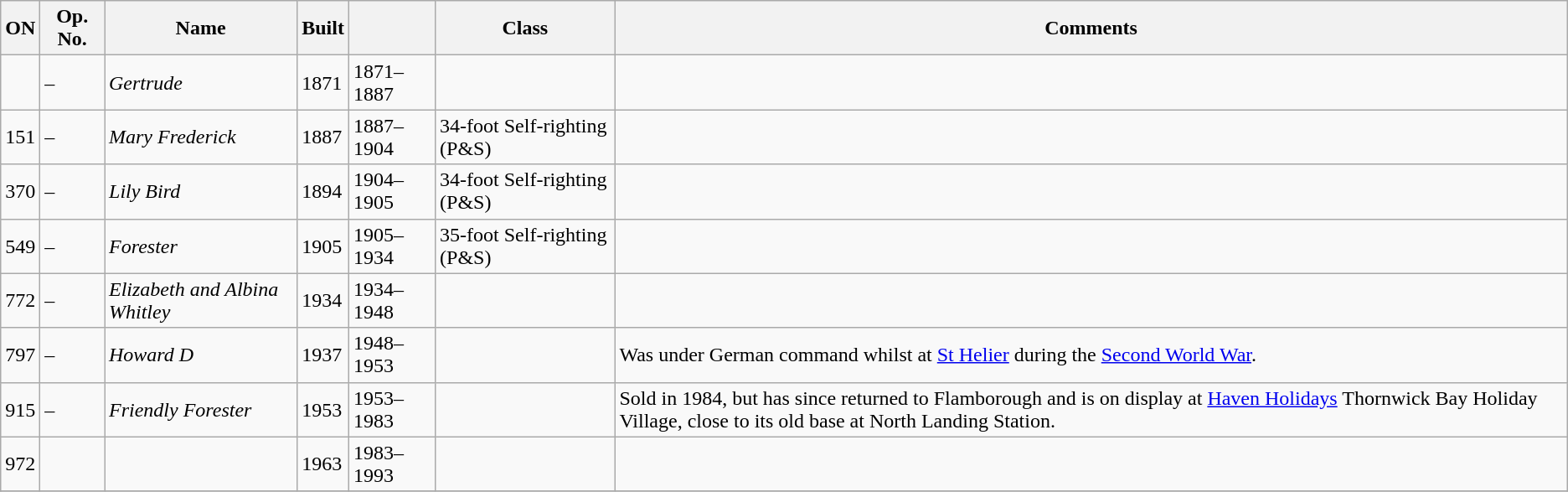<table class="wikitable">
<tr>
<th>ON</th>
<th>Op. No.</th>
<th>Name</th>
<th>Built</th>
<th></th>
<th>Class</th>
<th>Comments</th>
</tr>
<tr>
<td></td>
<td>–</td>
<td><em>Gertrude</em></td>
<td>1871</td>
<td>1871–1887</td>
<td></td>
<td></td>
</tr>
<tr>
<td>151</td>
<td>–</td>
<td><em>Mary Frederick</em></td>
<td>1887</td>
<td>1887–1904</td>
<td>34-foot Self-righting (P&S)</td>
<td></td>
</tr>
<tr>
<td>370</td>
<td>–</td>
<td><em>Lily Bird</em></td>
<td>1894</td>
<td>1904–1905</td>
<td>34-foot Self-righting (P&S)</td>
<td></td>
</tr>
<tr>
<td>549</td>
<td>–</td>
<td><em>Forester</em></td>
<td>1905</td>
<td>1905–1934</td>
<td>35-foot Self-righting (P&S)</td>
<td></td>
</tr>
<tr>
<td>772</td>
<td>–</td>
<td><em>Elizabeth and Albina Whitley</em></td>
<td>1934</td>
<td>1934–1948</td>
<td></td>
<td></td>
</tr>
<tr>
<td>797</td>
<td>–</td>
<td><em>Howard D</em></td>
<td>1937</td>
<td>1948–1953</td>
<td></td>
<td>Was under German command whilst at <a href='#'>St Helier</a> during the <a href='#'>Second World War</a>.</td>
</tr>
<tr>
<td>915</td>
<td>–</td>
<td><em>Friendly Forester</em></td>
<td>1953</td>
<td>1953–1983</td>
<td></td>
<td>Sold in 1984, but has since returned to Flamborough and is on display at <a href='#'>Haven Holidays</a> Thornwick Bay Holiday Village, close to its old base at North Landing Station.</td>
</tr>
<tr>
<td>972</td>
<td></td>
<td></td>
<td>1963</td>
<td>1983–1993</td>
<td></td>
<td></td>
</tr>
<tr>
</tr>
</table>
